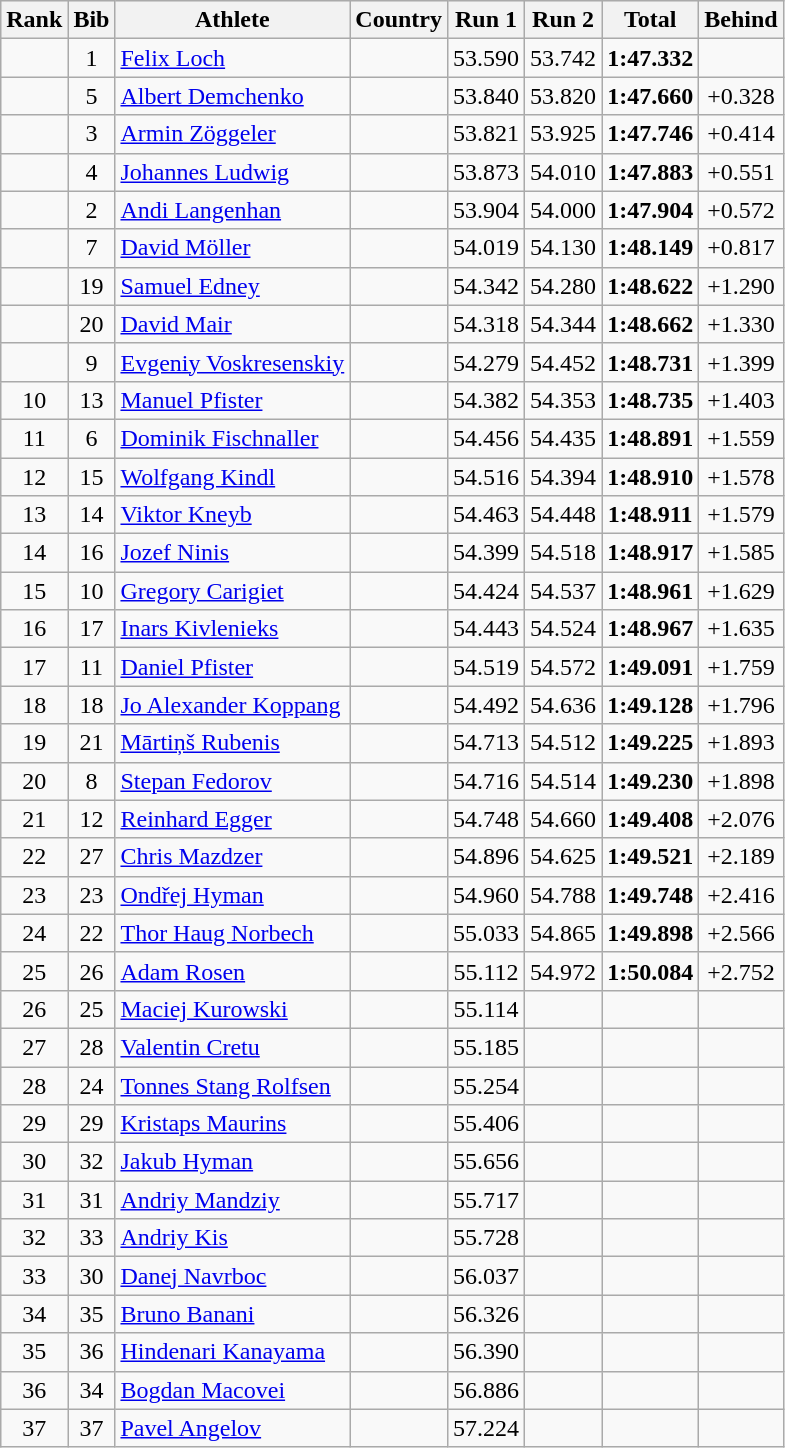<table class="wikitable sortable" style="text-align:center">
<tr bgcolor=efefef>
<th>Rank</th>
<th>Bib</th>
<th>Athlete</th>
<th>Country</th>
<th>Run 1</th>
<th>Run 2</th>
<th>Total</th>
<th>Behind</th>
</tr>
<tr>
<td></td>
<td>1</td>
<td align=left><a href='#'>Felix Loch</a></td>
<td align=left></td>
<td>53.590</td>
<td>53.742</td>
<td><strong>1:47.332</strong></td>
<td></td>
</tr>
<tr>
<td></td>
<td>5</td>
<td align=left><a href='#'>Albert Demchenko</a></td>
<td align=left></td>
<td>53.840</td>
<td>53.820</td>
<td><strong>1:47.660</strong></td>
<td>+0.328</td>
</tr>
<tr>
<td></td>
<td>3</td>
<td align=left><a href='#'>Armin Zöggeler</a></td>
<td align=left></td>
<td>53.821</td>
<td>53.925</td>
<td><strong>1:47.746</strong></td>
<td>+0.414</td>
</tr>
<tr>
<td></td>
<td>4</td>
<td align=left><a href='#'>Johannes Ludwig</a></td>
<td align=left></td>
<td>53.873</td>
<td>54.010</td>
<td><strong>1:47.883</strong></td>
<td>+0.551</td>
</tr>
<tr>
<td></td>
<td>2</td>
<td align=left><a href='#'>Andi Langenhan</a></td>
<td align=left></td>
<td>53.904</td>
<td>54.000</td>
<td><strong>1:47.904</strong></td>
<td>+0.572</td>
</tr>
<tr>
<td></td>
<td>7</td>
<td align=left><a href='#'>David Möller</a></td>
<td align=left></td>
<td>54.019</td>
<td>54.130</td>
<td><strong>1:48.149</strong></td>
<td>+0.817</td>
</tr>
<tr>
<td></td>
<td>19</td>
<td align=left><a href='#'>Samuel Edney</a></td>
<td align=left></td>
<td>54.342</td>
<td>54.280</td>
<td><strong>1:48.622</strong></td>
<td>+1.290</td>
</tr>
<tr>
<td></td>
<td>20</td>
<td align=left><a href='#'>David Mair</a></td>
<td align=left></td>
<td>54.318</td>
<td>54.344</td>
<td><strong>1:48.662</strong></td>
<td>+1.330</td>
</tr>
<tr>
<td></td>
<td>9</td>
<td align=left><a href='#'>Evgeniy Voskresenskiy</a></td>
<td align=left></td>
<td>54.279</td>
<td>54.452</td>
<td><strong>1:48.731</strong></td>
<td>+1.399</td>
</tr>
<tr>
<td>10</td>
<td>13</td>
<td align=left><a href='#'>Manuel Pfister</a></td>
<td align=left></td>
<td>54.382</td>
<td>54.353</td>
<td><strong>1:48.735</strong></td>
<td>+1.403</td>
</tr>
<tr>
<td>11</td>
<td>6</td>
<td align=left><a href='#'>Dominik Fischnaller</a></td>
<td align=left></td>
<td>54.456</td>
<td>54.435</td>
<td><strong>1:48.891</strong></td>
<td>+1.559</td>
</tr>
<tr>
<td>12</td>
<td>15</td>
<td align=left><a href='#'>Wolfgang Kindl</a></td>
<td align=left></td>
<td>54.516</td>
<td>54.394</td>
<td><strong>1:48.910</strong></td>
<td>+1.578</td>
</tr>
<tr>
<td>13</td>
<td>14</td>
<td align=left><a href='#'>Viktor Kneyb</a></td>
<td align=left></td>
<td>54.463</td>
<td>54.448</td>
<td><strong>1:48.911</strong></td>
<td>+1.579</td>
</tr>
<tr>
<td>14</td>
<td>16</td>
<td align=left><a href='#'>Jozef Ninis</a></td>
<td align=left></td>
<td>54.399</td>
<td>54.518</td>
<td><strong>1:48.917</strong></td>
<td>+1.585</td>
</tr>
<tr>
<td>15</td>
<td>10</td>
<td align=left><a href='#'>Gregory Carigiet</a></td>
<td align=left></td>
<td>54.424</td>
<td>54.537</td>
<td><strong>1:48.961</strong></td>
<td>+1.629</td>
</tr>
<tr>
<td>16</td>
<td>17</td>
<td align=left><a href='#'>Inars Kivlenieks</a></td>
<td align=left></td>
<td>54.443</td>
<td>54.524</td>
<td><strong>1:48.967</strong></td>
<td>+1.635</td>
</tr>
<tr>
<td>17</td>
<td>11</td>
<td align=left><a href='#'>Daniel Pfister</a></td>
<td align=left></td>
<td>54.519</td>
<td>54.572</td>
<td><strong>1:49.091</strong></td>
<td>+1.759</td>
</tr>
<tr>
<td>18</td>
<td>18</td>
<td align=left><a href='#'>Jo Alexander Koppang</a></td>
<td align=left></td>
<td>54.492</td>
<td>54.636</td>
<td><strong>1:49.128</strong></td>
<td>+1.796</td>
</tr>
<tr>
<td>19</td>
<td>21</td>
<td align=left><a href='#'>Mārtiņš Rubenis</a></td>
<td align=left></td>
<td>54.713</td>
<td>54.512</td>
<td><strong>1:49.225</strong></td>
<td>+1.893</td>
</tr>
<tr>
<td>20</td>
<td>8</td>
<td align=left><a href='#'>Stepan Fedorov</a></td>
<td align=left></td>
<td>54.716</td>
<td>54.514</td>
<td><strong>1:49.230</strong></td>
<td>+1.898</td>
</tr>
<tr>
<td>21</td>
<td>12</td>
<td align=left><a href='#'>Reinhard Egger</a></td>
<td align=left></td>
<td>54.748</td>
<td>54.660</td>
<td><strong>1:49.408</strong></td>
<td>+2.076</td>
</tr>
<tr>
<td>22</td>
<td>27</td>
<td align=left><a href='#'>Chris Mazdzer</a></td>
<td align=left></td>
<td>54.896</td>
<td>54.625</td>
<td><strong>1:49.521</strong></td>
<td>+2.189</td>
</tr>
<tr>
<td>23</td>
<td>23</td>
<td align=left><a href='#'>Ondřej Hyman</a></td>
<td align=left></td>
<td>54.960</td>
<td>54.788</td>
<td><strong>1:49.748</strong></td>
<td>+2.416</td>
</tr>
<tr>
<td>24</td>
<td>22</td>
<td align=left><a href='#'>Thor Haug Norbech</a></td>
<td align=left></td>
<td>55.033</td>
<td>54.865</td>
<td><strong>1:49.898</strong></td>
<td>+2.566</td>
</tr>
<tr>
<td>25</td>
<td>26</td>
<td align=left><a href='#'>Adam Rosen</a></td>
<td align=left></td>
<td>55.112</td>
<td>54.972</td>
<td><strong>1:50.084</strong></td>
<td>+2.752</td>
</tr>
<tr>
<td>26</td>
<td>25</td>
<td align=left><a href='#'>Maciej Kurowski</a></td>
<td align=left></td>
<td>55.114</td>
<td></td>
<td></td>
<td></td>
</tr>
<tr>
<td>27</td>
<td>28</td>
<td align=left><a href='#'>Valentin Cretu</a></td>
<td align=left></td>
<td>55.185</td>
<td></td>
<td></td>
<td></td>
</tr>
<tr>
<td>28</td>
<td>24</td>
<td align=left><a href='#'>Tonnes Stang Rolfsen</a></td>
<td align=left></td>
<td>55.254</td>
<td></td>
<td></td>
<td></td>
</tr>
<tr>
<td>29</td>
<td>29</td>
<td align=left><a href='#'>Kristaps Maurins</a></td>
<td align=left></td>
<td>55.406</td>
<td></td>
<td></td>
<td></td>
</tr>
<tr>
<td>30</td>
<td>32</td>
<td align=left><a href='#'>Jakub Hyman</a></td>
<td align=left></td>
<td>55.656</td>
<td></td>
<td></td>
<td></td>
</tr>
<tr>
<td>31</td>
<td>31</td>
<td align=left><a href='#'>Andriy Mandziy</a></td>
<td align=left></td>
<td>55.717</td>
<td></td>
<td></td>
<td></td>
</tr>
<tr>
<td>32</td>
<td>33</td>
<td align=left><a href='#'>Andriy Kis</a></td>
<td align=left></td>
<td>55.728</td>
<td></td>
<td></td>
<td></td>
</tr>
<tr>
<td>33</td>
<td>30</td>
<td align=left><a href='#'>Danej Navrboc</a></td>
<td align=left></td>
<td>56.037</td>
<td></td>
<td></td>
<td></td>
</tr>
<tr>
<td>34</td>
<td>35</td>
<td align=left><a href='#'>Bruno Banani</a></td>
<td align=left></td>
<td>56.326</td>
<td></td>
<td></td>
<td></td>
</tr>
<tr>
<td>35</td>
<td>36</td>
<td align=left><a href='#'>Hindenari Kanayama</a></td>
<td align=left></td>
<td>56.390</td>
<td></td>
<td></td>
<td></td>
</tr>
<tr>
<td>36</td>
<td>34</td>
<td align=left><a href='#'>Bogdan Macovei</a></td>
<td align=left></td>
<td>56.886</td>
<td></td>
<td></td>
<td></td>
</tr>
<tr>
<td>37</td>
<td>37</td>
<td align=left><a href='#'>Pavel Angelov</a></td>
<td align=left></td>
<td>57.224</td>
<td></td>
<td></td>
<td></td>
</tr>
</table>
